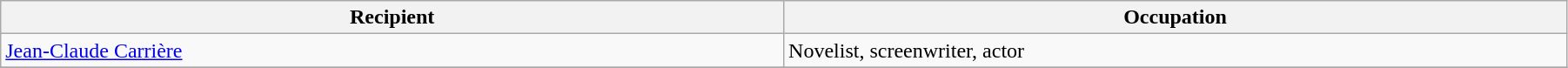<table class="wikitable" width="95%" cellpadding="5">
<tr>
<th width="25%">Recipient</th>
<th width="25%">Occupation</th>
</tr>
<tr>
<td> <a href='#'>Jean-Claude Carrière</a></td>
<td>Novelist, screenwriter, actor</td>
</tr>
<tr>
</tr>
</table>
